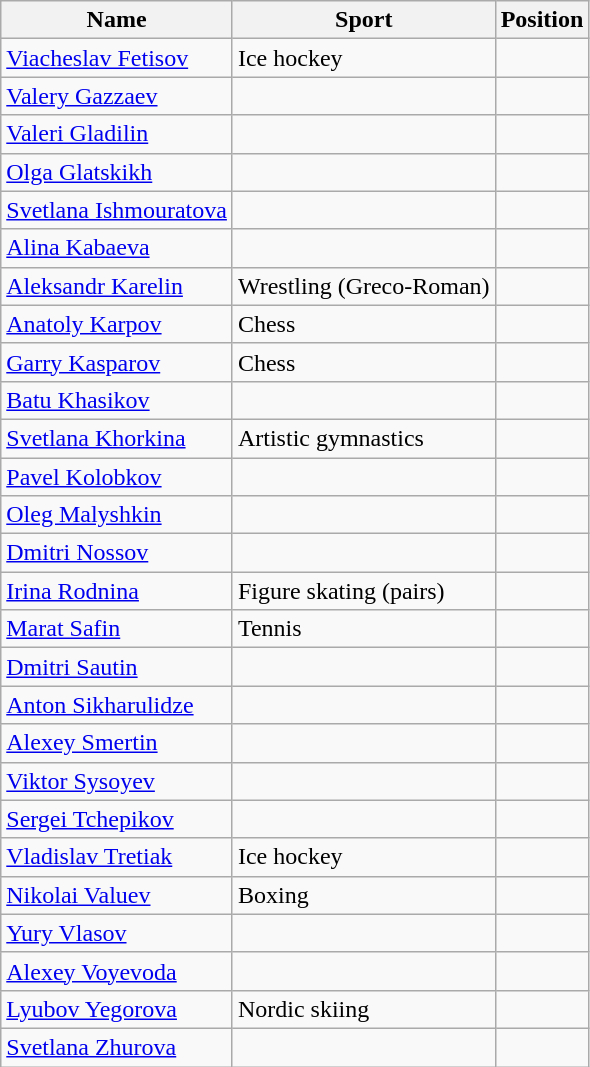<table class="wikitable sortable">
<tr>
<th>Name</th>
<th>Sport</th>
<th>Position</th>
</tr>
<tr>
<td data-sort-value="Fetisov,Viacheslav"><a href='#'>Viacheslav Fetisov</a></td>
<td>Ice hockey</td>
<td></td>
</tr>
<tr>
<td data-sort-value="Gazzaev,Valery"><a href='#'>Valery Gazzaev</a></td>
<td></td>
<td></td>
</tr>
<tr>
<td data-sort-value="Gladilin,Valeri"><a href='#'>Valeri Gladilin</a></td>
<td></td>
<td></td>
</tr>
<tr>
<td data-sort-value="Glatskikh,Olga"><a href='#'>Olga Glatskikh</a></td>
<td></td>
<td></td>
</tr>
<tr>
<td data-sort-value="Ishmouratova,Svetlana"><a href='#'>Svetlana Ishmouratova</a></td>
<td></td>
<td></td>
</tr>
<tr>
<td data-sort-value="Kabaeva,Alina"><a href='#'>Alina Kabaeva</a></td>
<td></td>
<td></td>
</tr>
<tr>
<td data-sort-value="Karelin,Aleksandr"><a href='#'>Aleksandr Karelin</a></td>
<td>Wrestling (Greco-Roman)</td>
<td></td>
</tr>
<tr>
<td data-sort-value="Karpov,Anatoly"><a href='#'>Anatoly Karpov</a></td>
<td>Chess</td>
<td></td>
</tr>
<tr>
<td data-sort-value="Kasparov,Garry"><a href='#'>Garry Kasparov</a></td>
<td>Chess</td>
<td></td>
</tr>
<tr>
<td data-sort-value="Khasikov,Batu"><a href='#'>Batu Khasikov</a></td>
<td></td>
<td></td>
</tr>
<tr>
<td data-sort-value="Khorkina,Svetlana"><a href='#'>Svetlana Khorkina</a></td>
<td>Artistic gymnastics</td>
<td></td>
</tr>
<tr>
<td data-sort-value="Kolobkov,Pavel"><a href='#'>Pavel Kolobkov</a></td>
<td></td>
<td></td>
</tr>
<tr>
<td data-sort-value="Malyshkin,Oleg"><a href='#'>Oleg Malyshkin</a></td>
<td></td>
<td></td>
</tr>
<tr>
<td data-sort-value="Nossov,Dmitri"><a href='#'>Dmitri Nossov</a></td>
<td></td>
<td></td>
</tr>
<tr>
<td data-sort-value="Rodnina,Irina"><a href='#'>Irina Rodnina</a></td>
<td>Figure skating (pairs)</td>
<td></td>
</tr>
<tr>
<td data-sort-value="Safin,Marat"><a href='#'>Marat Safin</a></td>
<td>Tennis</td>
<td></td>
</tr>
<tr>
<td data-sort-value="Sautin,Dmitri"><a href='#'>Dmitri Sautin</a></td>
<td></td>
<td></td>
</tr>
<tr>
<td data-sort-value="Sikharulidze,Anton"><a href='#'>Anton Sikharulidze</a></td>
<td></td>
<td></td>
</tr>
<tr>
<td data-sort-value="Smertin,Alexey"><a href='#'>Alexey Smertin</a></td>
<td></td>
<td></td>
</tr>
<tr>
<td data-sort-value="Sysoyev,Viktor"><a href='#'>Viktor Sysoyev</a></td>
<td></td>
<td></td>
</tr>
<tr>
<td data-sort-value="Tchepikov,Sergei"><a href='#'>Sergei Tchepikov</a></td>
<td></td>
<td></td>
</tr>
<tr>
<td data-sort-value="Tretiak,Vladislav"><a href='#'>Vladislav Tretiak</a></td>
<td>Ice hockey</td>
<td></td>
</tr>
<tr>
<td data-sort-value="Valuev,Nikolai"><a href='#'>Nikolai Valuev</a></td>
<td>Boxing</td>
<td></td>
</tr>
<tr>
<td data-sort-value="Vlasov,Yury"><a href='#'>Yury Vlasov</a></td>
<td></td>
<td></td>
</tr>
<tr>
<td data-sort-value="Voyevoda,Alexey"><a href='#'>Alexey Voyevoda</a></td>
<td></td>
<td></td>
</tr>
<tr>
<td data-sort-value="Yegorova,Lyubov"><a href='#'>Lyubov Yegorova</a></td>
<td>Nordic skiing</td>
<td></td>
</tr>
<tr>
<td data-sort-value="Zhurova,Svetlana"><a href='#'>Svetlana Zhurova</a></td>
<td></td>
<td></td>
</tr>
</table>
